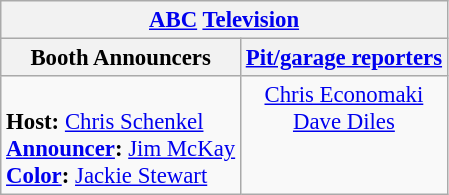<table class="wikitable" style="font-size: 95%;">
<tr>
<th colspan=2><a href='#'>ABC</a> <a href='#'>Television</a></th>
</tr>
<tr>
<th>Booth Announcers</th>
<th><a href='#'>Pit/garage reporters</a></th>
</tr>
<tr>
<td valign="top"><br><strong>Host:</strong> <a href='#'>Chris Schenkel</a><br>
<strong><a href='#'>Announcer</a>:</strong> <a href='#'>Jim McKay</a><br>
<strong><a href='#'>Color</a>:</strong> <a href='#'>Jackie Stewart</a></td>
<td align="center" valign="top"><a href='#'>Chris Economaki</a><br><a href='#'>Dave Diles</a></td>
</tr>
</table>
